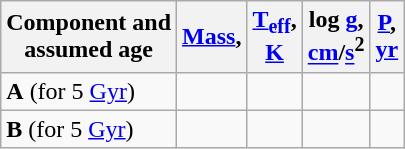<table class="wikitable">
<tr>
<th>Component and<br>assumed age</th>
<th><a href='#'>Mass</a>,<br></th>
<th><a href='#'>T<sub>eff</sub></a>,<br><a href='#'>K</a></th>
<th>log <a href='#'>g</a>,<br><a href='#'>cm</a>/<a href='#'>s</a><sup>2</sup></th>
<th><a href='#'>P</a>,<br><a href='#'>yr</a></th>
</tr>
<tr>
<td><strong>A</strong> (for 5 <a href='#'>Gyr</a>)</td>
<td></td>
<td></td>
<td></td>
<td></td>
</tr>
<tr>
<td><strong>B</strong> (for 5 <a href='#'>Gyr</a>)</td>
<td></td>
<td></td>
<td></td>
<td></td>
</tr>
</table>
